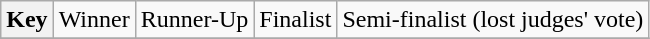<table class="wikitable">
<tr>
<th>Key</th>
<td> Winner</td>
<td> Runner-Up</td>
<td> Finalist</td>
<td> Semi-finalist (lost judges' vote)</td>
</tr>
<tr>
</tr>
</table>
